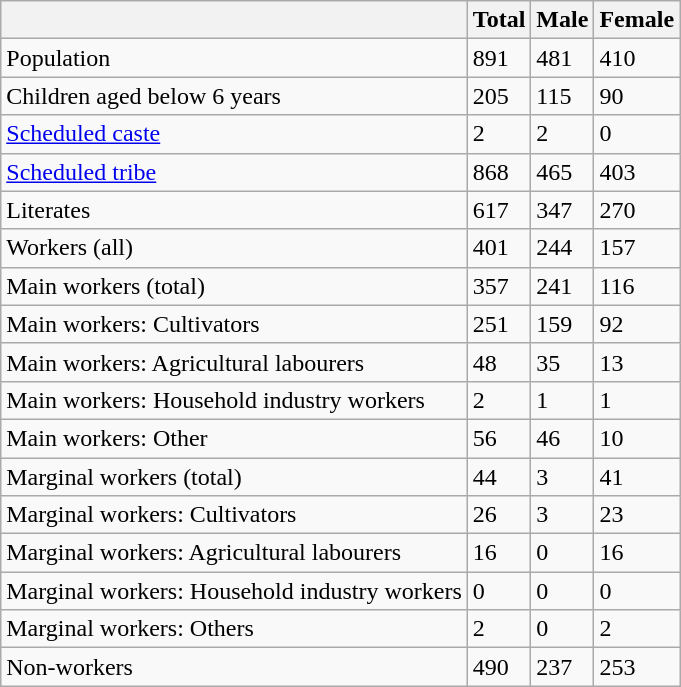<table class="wikitable sortable">
<tr>
<th></th>
<th>Total</th>
<th>Male</th>
<th>Female</th>
</tr>
<tr>
<td>Population</td>
<td>891</td>
<td>481</td>
<td>410</td>
</tr>
<tr>
<td>Children aged below 6 years</td>
<td>205</td>
<td>115</td>
<td>90</td>
</tr>
<tr>
<td><a href='#'>Scheduled caste</a></td>
<td>2</td>
<td>2</td>
<td>0</td>
</tr>
<tr>
<td><a href='#'>Scheduled tribe</a></td>
<td>868</td>
<td>465</td>
<td>403</td>
</tr>
<tr>
<td>Literates</td>
<td>617</td>
<td>347</td>
<td>270</td>
</tr>
<tr>
<td>Workers (all)</td>
<td>401</td>
<td>244</td>
<td>157</td>
</tr>
<tr>
<td>Main workers (total)</td>
<td>357</td>
<td>241</td>
<td>116</td>
</tr>
<tr>
<td>Main workers: Cultivators</td>
<td>251</td>
<td>159</td>
<td>92</td>
</tr>
<tr>
<td>Main workers: Agricultural labourers</td>
<td>48</td>
<td>35</td>
<td>13</td>
</tr>
<tr>
<td>Main workers: Household industry workers</td>
<td>2</td>
<td>1</td>
<td>1</td>
</tr>
<tr>
<td>Main workers: Other</td>
<td>56</td>
<td>46</td>
<td>10</td>
</tr>
<tr>
<td>Marginal workers (total)</td>
<td>44</td>
<td>3</td>
<td>41</td>
</tr>
<tr>
<td>Marginal workers: Cultivators</td>
<td>26</td>
<td>3</td>
<td>23</td>
</tr>
<tr>
<td>Marginal workers: Agricultural labourers</td>
<td>16</td>
<td>0</td>
<td>16</td>
</tr>
<tr>
<td>Marginal workers: Household industry workers</td>
<td>0</td>
<td>0</td>
<td>0</td>
</tr>
<tr>
<td>Marginal workers: Others</td>
<td>2</td>
<td>0</td>
<td>2</td>
</tr>
<tr>
<td>Non-workers</td>
<td>490</td>
<td>237</td>
<td>253</td>
</tr>
</table>
